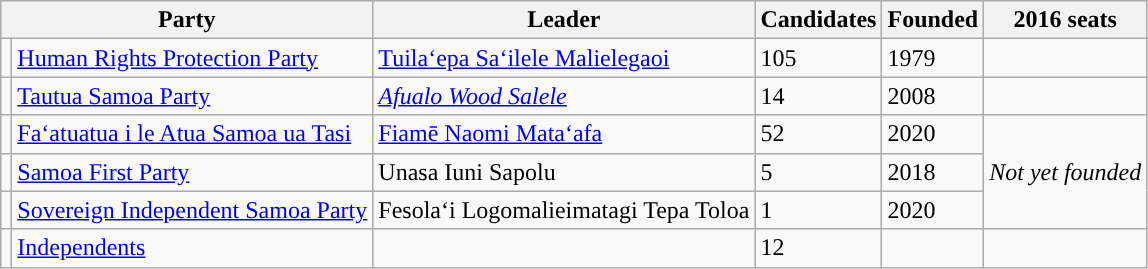<table class=wikitable>
<tr>
<th colspan=3>Party</th>
<th>Leader</th>
<th>Candidates</th>
<th>Founded</th>
<th>2016 seats</th>
</tr>
<tr>
<td style="background:"></td>
<td colspan="2"><a href='#'>Human Rights Protection Party</a></td>
<td><a href='#'>Tuilaʻepa Saʻilele Malielegaoi</a></td>
<td>105</td>
<td>1979</td>
<td></td>
</tr>
<tr>
<td style="background:"></td>
<td colspan="2"><a href='#'>Tautua Samoa Party</a></td>
<td><em><a href='#'>Afualo Wood Salele</a></em></td>
<td>14</td>
<td>2008</td>
<td></td>
</tr>
<tr>
<td style="background:"></td>
<td colspan="2"><a href='#'>Faʻatuatua i le Atua Samoa ua Tasi</a></td>
<td><a href='#'>Fiamē Naomi Mataʻafa</a></td>
<td>52</td>
<td>2020</td>
<td rowspan=3><em>Not yet founded</em></td>
</tr>
<tr>
<td style="background:"></td>
<td colspan="2"><a href='#'>Samoa First Party</a></td>
<td>Unasa Iuni Sapolu</td>
<td>5</td>
<td>2018</td>
</tr>
<tr>
<td style="background:"></td>
<td colspan="2"><a href='#'>Sovereign Independent Samoa Party</a></td>
<td>Fesolaʻi Logomalieimatagi Tepa Toloa</td>
<td>1</td>
<td>2020</td>
</tr>
<tr>
<td style="background:"></td>
<td colspan="2"><a href='#'>Independents</a></td>
<td></td>
<td>12</td>
<td></td>
<td></td>
</tr>
</table>
